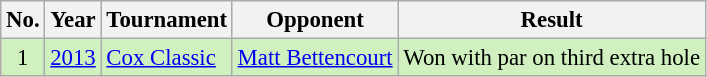<table class="wikitable" style="font-size:95%;">
<tr>
<th>No.</th>
<th>Year</th>
<th>Tournament</th>
<th>Opponent</th>
<th>Result</th>
</tr>
<tr style="background:#D0F0C0;">
<td align=center>1</td>
<td align=center><a href='#'>2013</a></td>
<td><a href='#'>Cox Classic</a></td>
<td> <a href='#'>Matt Bettencourt</a></td>
<td>Won with par on third extra hole</td>
</tr>
</table>
